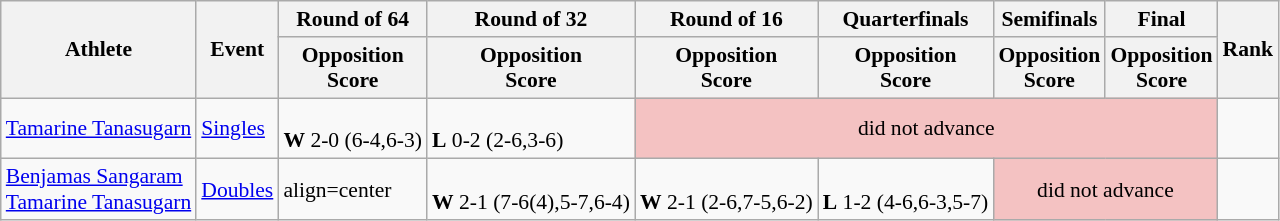<table class=wikitable style="font-size:90%">
<tr>
<th rowspan="2">Athlete</th>
<th rowspan="2">Event</th>
<th>Round of 64</th>
<th>Round of 32</th>
<th>Round of 16</th>
<th>Quarterfinals</th>
<th>Semifinals</th>
<th>Final</th>
<th rowspan="2">Rank</th>
</tr>
<tr>
<th>Opposition<br>Score</th>
<th>Opposition<br>Score</th>
<th>Opposition<br>Score</th>
<th>Opposition<br>Score</th>
<th>Opposition<br>Score</th>
<th>Opposition<br>Score</th>
</tr>
<tr>
<td><a href='#'>Tamarine Tanasugarn</a></td>
<td><a href='#'>Singles</a></td>
<td><br> <strong>W</strong> 2-0 (6-4,6-3)</td>
<td><br> <strong>L</strong> 0-2 (2-6,3-6)</td>
<td bgcolor="f4c2c2" colspan="4"  align="center">did not advance</td>
<td></td>
</tr>
<tr>
<td><a href='#'>Benjamas Sangaram</a><br><a href='#'>Tamarine Tanasugarn</a></td>
<td><a href='#'>Doubles</a></td>
<td>align=center </td>
<td><br> <strong>W</strong> 2-1 (7-6(4),5-7,6-4)</td>
<td><br> <strong>W</strong> 2-1 (2-6,7-5,6-2)</td>
<td><br> <strong>L</strong> 1-2 (4-6,6-3,5-7)</td>
<td bgcolor="f4c2c2" colspan="2"  align="center">did not advance</td>
<td></td>
</tr>
</table>
